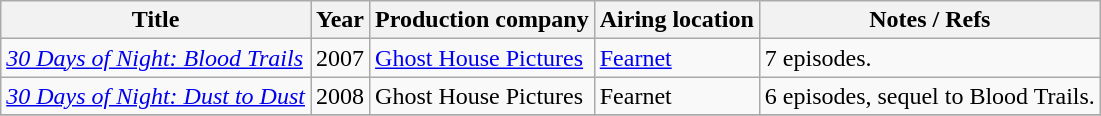<table class="wikitable plainrowheaders" style="text-align: left">
<tr>
<th>Title</th>
<th>Year</th>
<th>Production company</th>
<th>Airing location</th>
<th>Notes / Refs</th>
</tr>
<tr>
<td><em><a href='#'>30 Days of Night: Blood Trails</a></em></td>
<td>2007</td>
<td><a href='#'>Ghost House Pictures</a></td>
<td><a href='#'>Fearnet</a></td>
<td>7 episodes.</td>
</tr>
<tr>
<td><em><a href='#'>30 Days of Night: Dust to Dust</a></em></td>
<td>2008</td>
<td>Ghost House Pictures</td>
<td>Fearnet</td>
<td>6 episodes, sequel to Blood Trails.</td>
</tr>
<tr>
</tr>
</table>
